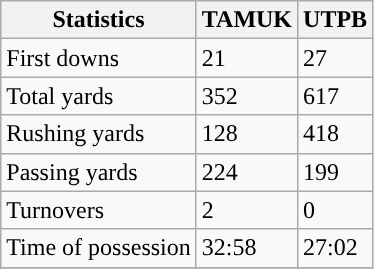<table class="wikitable" style="float: left;">
<tr>
<th>Statistics</th>
<th>TAMUK</th>
<th>UTPB</th>
</tr>
<tr>
<td>First downs</td>
<td>21</td>
<td>27</td>
</tr>
<tr>
<td>Total yards</td>
<td>352</td>
<td>617</td>
</tr>
<tr>
<td>Rushing yards</td>
<td>128</td>
<td>418</td>
</tr>
<tr>
<td>Passing yards</td>
<td>224</td>
<td>199</td>
</tr>
<tr>
<td>Turnovers</td>
<td>2</td>
<td>0</td>
</tr>
<tr>
<td>Time of possession</td>
<td>32:58</td>
<td>27:02</td>
</tr>
<tr>
</tr>
</table>
